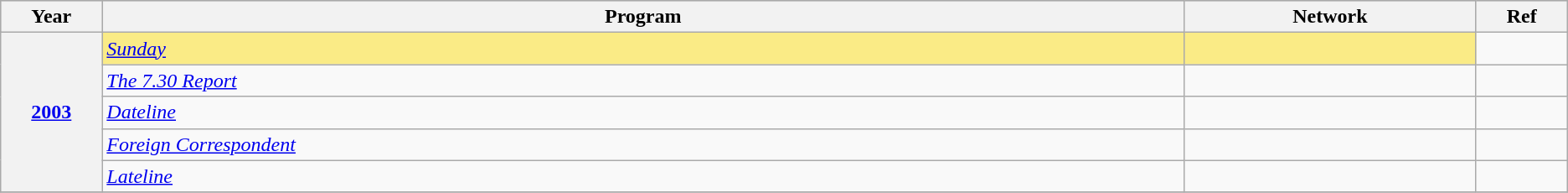<table class="wikitable sortable">
<tr style="background:#bebebe;">
<th scope="col" style="width:1%;">Year</th>
<th scope="col" style="width:16%;">Program</th>
<th scope="col" style="width:4%;">Network</th>
<th scope="col" style="width:1%;" class="unsortable">Ref</th>
</tr>
<tr>
<th scope="row" rowspan="5" style="text-align:center"><a href='#'>2003</a></th>
<td style="background:#FAEB86"><em><a href='#'>Sunday</a></em></td>
<td style="background:#FAEB86"></td>
<td></td>
</tr>
<tr>
<td><em><a href='#'>The 7.30 Report</a></em></td>
<td></td>
<td></td>
</tr>
<tr>
<td><em><a href='#'>Dateline</a></em></td>
<td></td>
<td></td>
</tr>
<tr>
<td><em><a href='#'>Foreign Correspondent</a></em></td>
<td></td>
<td></td>
</tr>
<tr>
<td><em><a href='#'>Lateline</a></em></td>
<td></td>
<td></td>
</tr>
<tr>
</tr>
</table>
